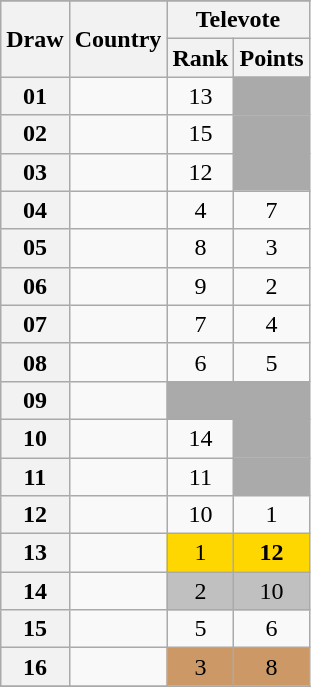<table class="sortable wikitable collapsible plainrowheaders" style="text-align:center;">
<tr>
</tr>
<tr>
<th scope="col" rowspan="2">Draw</th>
<th scope="col" rowspan="2">Country</th>
<th scope="col" colspan="2">Televote</th>
</tr>
<tr>
<th scope="col">Rank</th>
<th scope="col" class="unsortable">Points</th>
</tr>
<tr>
<th scope="row" style="text-align:center;">01</th>
<td style="text-align:left;"></td>
<td>13</td>
<td style="background:#AAAAAA;"></td>
</tr>
<tr>
<th scope="row" style="text-align:center;">02</th>
<td style="text-align:left;"></td>
<td>15</td>
<td style="background:#AAAAAA;"></td>
</tr>
<tr>
<th scope="row" style="text-align:center;">03</th>
<td style="text-align:left;"></td>
<td>12</td>
<td style="background:#AAAAAA;"></td>
</tr>
<tr>
<th scope="row" style="text-align:center;">04</th>
<td style="text-align:left;"></td>
<td>4</td>
<td>7</td>
</tr>
<tr>
<th scope="row" style="text-align:center;">05</th>
<td style="text-align:left;"></td>
<td>8</td>
<td>3</td>
</tr>
<tr>
<th scope="row" style="text-align:center;">06</th>
<td style="text-align:left;"></td>
<td>9</td>
<td>2</td>
</tr>
<tr>
<th scope="row" style="text-align:center;">07</th>
<td style="text-align:left;"></td>
<td>7</td>
<td>4</td>
</tr>
<tr>
<th scope="row" style="text-align:center;">08</th>
<td style="text-align:left;"></td>
<td>6</td>
<td>5</td>
</tr>
<tr class=sortbottom>
<th scope="row" style="text-align:center;">09</th>
<td style="text-align:left;"></td>
<td style="background:#AAAAAA;"></td>
<td style="background:#AAAAAA;"></td>
</tr>
<tr>
<th scope="row" style="text-align:center;">10</th>
<td style="text-align:left;"></td>
<td>14</td>
<td style="background:#AAAAAA;"></td>
</tr>
<tr>
<th scope="row" style="text-align:center;">11</th>
<td style="text-align:left;"></td>
<td>11</td>
<td style="background:#AAAAAA;"></td>
</tr>
<tr>
<th scope="row" style="text-align:center;">12</th>
<td style="text-align:left;"></td>
<td>10</td>
<td>1</td>
</tr>
<tr>
<th scope="row" style="text-align:center;">13</th>
<td style="text-align:left;"></td>
<td style="background:gold;">1</td>
<td style="background:gold;"><strong>12</strong></td>
</tr>
<tr>
<th scope="row" style="text-align:center;">14</th>
<td style="text-align:left;"></td>
<td style="background:silver;">2</td>
<td style="background:silver;">10</td>
</tr>
<tr>
<th scope="row" style="text-align:center;">15</th>
<td style="text-align:left;"></td>
<td>5</td>
<td>6</td>
</tr>
<tr>
<th scope="row" style="text-align:center;">16</th>
<td style="text-align:left;"></td>
<td style="background:#CC9966;">3</td>
<td style="background:#CC9966;">8</td>
</tr>
<tr>
</tr>
</table>
